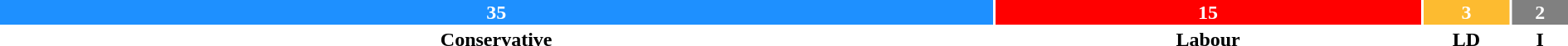<table style="width:100%; text-align:center;">
<tr style="color:white;">
<td style="background:dodgerblue; width:63.6%;"><strong>35</strong></td>
<td style="background:red; width:27.3%;"><strong>15</strong></td>
<td style="background:#FDBB30; width:5.5%;"><strong>3</strong></td>
<td style="background:grey; width:3.6%;"><strong>2</strong></td>
</tr>
<tr>
<td><span><strong>Conservative</strong></span></td>
<td><span><strong>Labour</strong></span></td>
<td><span><strong>LD</strong></span></td>
<td><span><strong>I</strong></span></td>
</tr>
</table>
